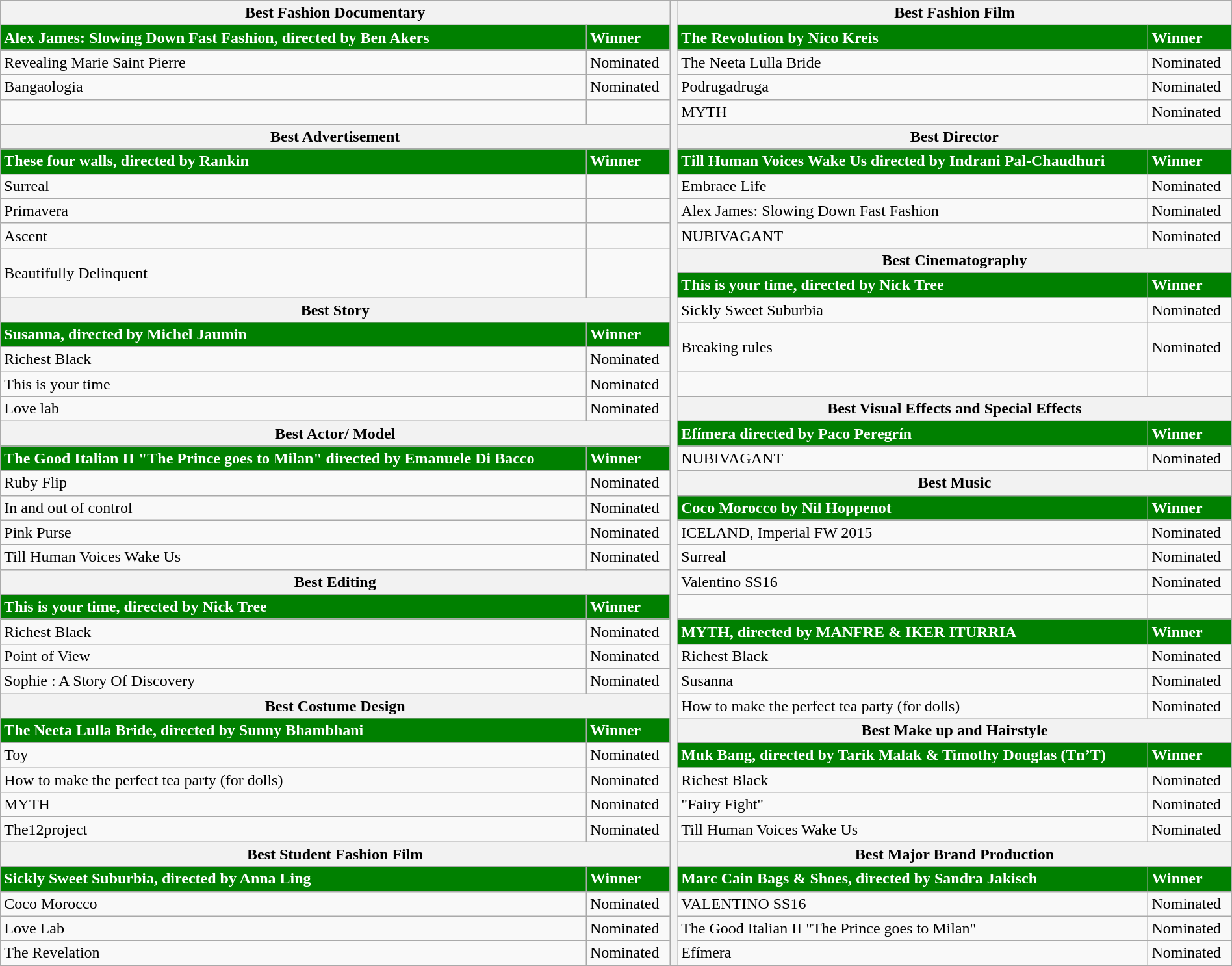<table class="wikitable" style="width: 100%">
<tr>
<th colspan="2">Best Fashion Documentary</th>
<th rowspan="39"></th>
<th colspan="2">Best Fashion Film</th>
</tr>
<tr>
<td style="background: green;color: white;"><strong>Alex James: Slowing Down  Fast Fashion, directed by Ben Akers</strong></td>
<td style="background: green;color: white;"><strong>Winner</strong></td>
<td style="background: green;color: white;"><strong>The Revolution by Nico Kreis</strong></td>
<td style="background: green;color: white;"><strong>Winner</strong></td>
</tr>
<tr>
<td>Revealing Marie Saint Pierre</td>
<td>Nominated</td>
<td>The Neeta Lulla Bride</td>
<td>Nominated</td>
</tr>
<tr>
<td>Bangaologia</td>
<td>Nominated</td>
<td>Podrugadruga</td>
<td>Nominated</td>
</tr>
<tr>
<td></td>
<td></td>
<td>MYTH</td>
<td>Nominated</td>
</tr>
<tr>
<th colspan="2">Best Advertisement</th>
<th colspan="2">Best Director</th>
</tr>
<tr>
<td style="background: green;color: white;"><strong>These four walls, directed by Rankin</strong></td>
<td style="background: green;color: white;"><strong>Winner</strong></td>
<td style="background: green;color: white;"><strong>Till Human Voices Wake Us directed by Indrani Pal-Chaudhuri</strong></td>
<td style="background: green;color: white;"><strong>Winner</strong></td>
</tr>
<tr>
<td>Surreal</td>
<td></td>
<td>Embrace Life</td>
<td>Nominated</td>
</tr>
<tr>
<td>Primavera</td>
<td></td>
<td>Alex James: Slowing Down Fast Fashion</td>
<td>Nominated</td>
</tr>
<tr>
<td>Ascent</td>
<td></td>
<td>NUBIVAGANT</td>
<td>Nominated</td>
</tr>
<tr>
<td rowspan="2">Beautifully Delinquent</td>
<td rowspan="2"></td>
<th colspan="2">Best Cinematography</th>
</tr>
<tr>
<td style="background: green;color: white;"><strong>This is your time, directed by Nick Tree</strong></td>
<td style="background: green;color: white;"><strong>Winner</strong></td>
</tr>
<tr>
<th colspan="2">Best Story</th>
<td "color: white;">Sickly Sweet Suburbia</td>
<td "color: white;">Nominated</td>
</tr>
<tr>
<td style="background: green;color: white;"><strong>Susanna, directed by Michel Jaumin</strong></td>
<td style="background: green;color: white;"><strong>Winner</strong></td>
<td rowspan="2">Breaking rules</td>
<td rowspan="2">Nominated</td>
</tr>
<tr>
<td>Richest Black</td>
<td>Nominated</td>
</tr>
<tr>
<td>This is your time</td>
<td>Nominated</td>
<td></td>
<td></td>
</tr>
<tr>
<td>Love lab</td>
<td>Nominated</td>
<th colspan="2">Best Visual Effects and Special Effects</th>
</tr>
<tr>
<th colspan="2">Best Actor/ Model</th>
<td style="background: green;color: white;"><strong>Efímera directed by Paco Peregrín</strong></td>
<td style="background: green;color: white;"><strong>Winner</strong></td>
</tr>
<tr>
<td style="background: green;color: white;"><strong>The Good Italian II "The Prince goes to Milan" directed by Emanuele Di Bacco</strong></td>
<td style="background: green;color: white;"><strong>Winner</strong></td>
<td>NUBIVAGANT</td>
<td>Nominated</td>
</tr>
<tr>
<td>Ruby Flip</td>
<td>Nominated</td>
<th colspan="2">Best Music</th>
</tr>
<tr>
<td>In and out of control</td>
<td>Nominated</td>
<td style="background: green;color: white;"><strong>Coco Morocco by Nil Hoppenot</strong></td>
<td style="background: green;color: white;"><strong>Winner</strong></td>
</tr>
<tr>
<td>Pink Purse</td>
<td>Nominated</td>
<td>ICELAND, Imperial FW 2015</td>
<td>Nominated</td>
</tr>
<tr>
<td>Till Human Voices Wake Us</td>
<td>Nominated</td>
<td>Surreal</td>
<td>Nominated</td>
</tr>
<tr>
<th colspan="2">Best Editing</th>
<td>Valentino SS16</td>
<td>Nominated</td>
</tr>
<tr>
<td style="background: green;color: white;"><strong>This is your time, directed by Nick Tree</strong></td>
<td style="background: green;color: white;"><strong>Winner</strong></td>
<td></td>
<td></td>
</tr>
<tr>
<td>Richest Black</td>
<td>Nominated</td>
<td style="background: green;color: white;"><strong>MYTH, directed by MANFRE & IKER ITURRIA</strong></td>
<td style="background: green;color: white;"><strong>Winner</strong></td>
</tr>
<tr>
<td>Point of View</td>
<td>Nominated</td>
<td>Richest Black</td>
<td>Nominated</td>
</tr>
<tr>
<td>Sophie : A Story Of Discovery</td>
<td>Nominated</td>
<td>Susanna</td>
<td>Nominated</td>
</tr>
<tr>
<th colspan="2">Best Costume Design</th>
<td>How to make the perfect tea party (for dolls)</td>
<td>Nominated</td>
</tr>
<tr>
<td style="background: green;color: white;"><strong>The Neeta Lulla Bride, directed by Sunny Bhambhani</strong></td>
<td style="background: green;color: white;"><strong>Winner</strong></td>
<th colspan="2">Best Make up and Hairstyle</th>
</tr>
<tr>
<td>Toy</td>
<td>Nominated</td>
<td style="background: green;color: white;"><strong>Muk Bang, directed by Tarik Malak & Timothy Douglas (Tn’T)</strong></td>
<td style="background: green;color: white;"><strong>Winner</strong></td>
</tr>
<tr>
<td>How to make the perfect tea party (for dolls)</td>
<td>Nominated</td>
<td>Richest Black</td>
<td>Nominated</td>
</tr>
<tr>
<td>MYTH</td>
<td>Nominated</td>
<td>"Fairy Fight"</td>
<td>Nominated</td>
</tr>
<tr>
<td>The12project</td>
<td>Nominated</td>
<td>Till Human Voices Wake Us</td>
<td>Nominated</td>
</tr>
<tr>
<th colspan="2">Best Student Fashion Film</th>
<th colspan="2">Best Major Brand Production</th>
</tr>
<tr>
<td style="background: green;color: white;"><strong>Sickly Sweet Suburbia, directed by Anna Ling</strong></td>
<td style="background: green;color: white;"><strong>Winner</strong></td>
<td style="background: green;color: white;"><strong>Marc Cain Bags & Shoes, directed by Sandra Jakisch</strong></td>
<td style="background: green;color: white;"><strong>Winner</strong></td>
</tr>
<tr>
<td>Coco Morocco</td>
<td>Nominated</td>
<td>VALENTINO SS16</td>
<td>Nominated</td>
</tr>
<tr>
<td>Love Lab</td>
<td>Nominated</td>
<td>The Good Italian II "The Prince goes to Milan"</td>
<td>Nominated</td>
</tr>
<tr>
<td>The Revelation</td>
<td>Nominated</td>
<td>Efímera</td>
<td>Nominated</td>
</tr>
</table>
